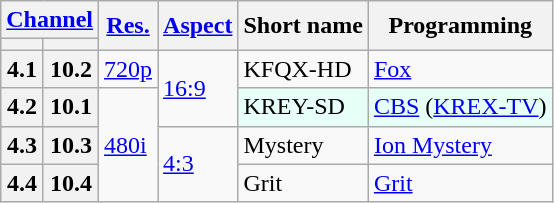<table class="wikitable">
<tr>
<th scope = "col" colspan="2"><a href='#'>Channel</a></th>
<th scope = "col" rowspan="2"><a href='#'>Res.</a></th>
<th scope = "col" rowspan="2"><a href='#'>Aspect</a></th>
<th scope = "col" rowspan="2">Short name</th>
<th scope = "col" rowspan="2">Programming</th>
</tr>
<tr>
<th scope = "col"></th>
<th></th>
</tr>
<tr>
<th scope = "row">4.1</th>
<th>10.2</th>
<td><a href='#'>720p</a></td>
<td rowspan=2><a href='#'>16:9</a></td>
<td>KFQX-HD</td>
<td><a href='#'>Fox</a></td>
</tr>
<tr>
<th scope = "row">4.2</th>
<th>10.1</th>
<td rowspan=3><a href='#'>480i</a></td>
<td style="background-color: #E6FFF7;">KREY-SD</td>
<td style="background-color: #E6FFF7;"><a href='#'>CBS</a> (<a href='#'>KREX-TV</a>)</td>
</tr>
<tr>
<th scope = "row">4.3</th>
<th>10.3</th>
<td rowspan=2><a href='#'>4:3</a></td>
<td>Mystery</td>
<td><a href='#'>Ion Mystery</a></td>
</tr>
<tr>
<th scope = "row">4.4</th>
<th>10.4</th>
<td>Grit</td>
<td><a href='#'>Grit</a></td>
</tr>
</table>
